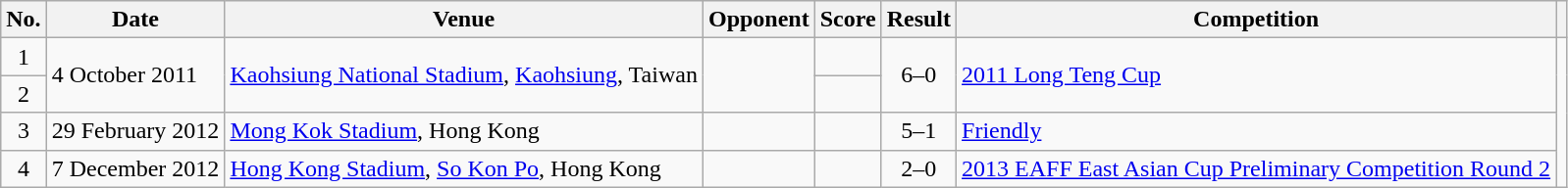<table class="wikitable sortable">
<tr>
<th scope="col">No.</th>
<th scope="col">Date</th>
<th scope="col">Venue</th>
<th scope="col">Opponent</th>
<th scope="col">Score</th>
<th scope="col">Result</th>
<th scope="col">Competition</th>
<th scope="col" class="unsortable"></th>
</tr>
<tr>
<td style="text-align:center">1</td>
<td rowspan="2">4 October 2011</td>
<td rowspan="2"><a href='#'>Kaohsiung National Stadium</a>, <a href='#'>Kaohsiung</a>, Taiwan</td>
<td rowspan="2"></td>
<td></td>
<td rowspan="2" style="text-align:center">6–0</td>
<td rowspan="2"><a href='#'>2011 Long Teng Cup</a></td>
</tr>
<tr>
<td style="text-align:center">2</td>
<td></td>
</tr>
<tr>
<td style="text-align:center">3</td>
<td>29 February 2012</td>
<td><a href='#'>Mong Kok Stadium</a>, Hong Kong</td>
<td></td>
<td></td>
<td style="text-align:center">5–1</td>
<td><a href='#'>Friendly</a></td>
</tr>
<tr>
<td style="text-align:center">4</td>
<td>7 December 2012</td>
<td><a href='#'>Hong Kong Stadium</a>, <a href='#'>So Kon Po</a>, Hong Kong</td>
<td></td>
<td></td>
<td style="text-align:center">2–0</td>
<td><a href='#'>2013 EAFF East Asian Cup Preliminary Competition Round 2</a></td>
</tr>
</table>
